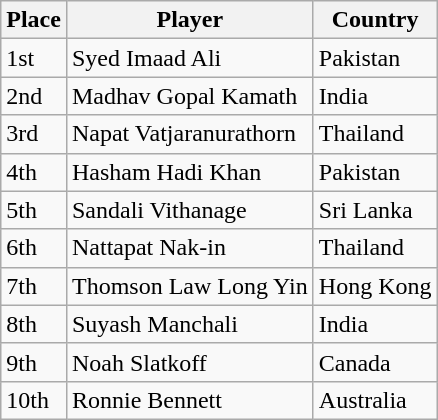<table class="wikitable">
<tr>
<th>Place</th>
<th>Player</th>
<th>Country</th>
</tr>
<tr>
<td>1st</td>
<td>Syed Imaad Ali</td>
<td>Pakistan</td>
</tr>
<tr>
<td>2nd</td>
<td>Madhav Gopal Kamath</td>
<td>India</td>
</tr>
<tr>
<td>3rd</td>
<td>Napat Vatjaranurathorn</td>
<td>Thailand</td>
</tr>
<tr>
<td>4th</td>
<td>Hasham Hadi Khan</td>
<td>Pakistan</td>
</tr>
<tr>
<td>5th</td>
<td>Sandali Vithanage</td>
<td>Sri Lanka</td>
</tr>
<tr>
<td>6th</td>
<td>Nattapat Nak-in</td>
<td>Thailand</td>
</tr>
<tr>
<td>7th</td>
<td>Thomson Law Long Yin</td>
<td>Hong Kong</td>
</tr>
<tr>
<td>8th</td>
<td>Suyash Manchali</td>
<td>India</td>
</tr>
<tr>
<td>9th</td>
<td>Noah Slatkoff</td>
<td>Canada</td>
</tr>
<tr>
<td>10th</td>
<td>Ronnie Bennett</td>
<td>Australia</td>
</tr>
</table>
